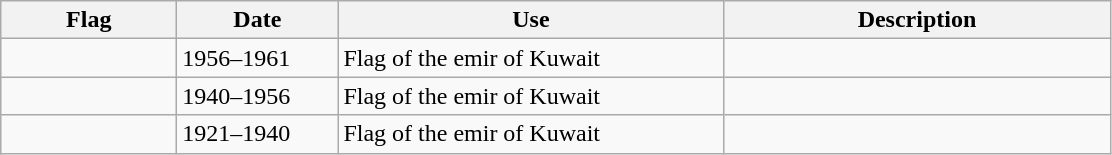<table class="wikitable">
<tr>
<th style="width:110px;">Flag</th>
<th style="width:100px;">Date</th>
<th style="width:250px;">Use</th>
<th style="width:250px;">Description</th>
</tr>
<tr>
<td></td>
<td>1956–1961</td>
<td>Flag of the emir of Kuwait</td>
<td></td>
</tr>
<tr>
<td></td>
<td>1940–1956</td>
<td>Flag of the emir of Kuwait</td>
<td></td>
</tr>
<tr>
<td></td>
<td>1921–1940</td>
<td>Flag of the emir of Kuwait</td>
<td></td>
</tr>
</table>
